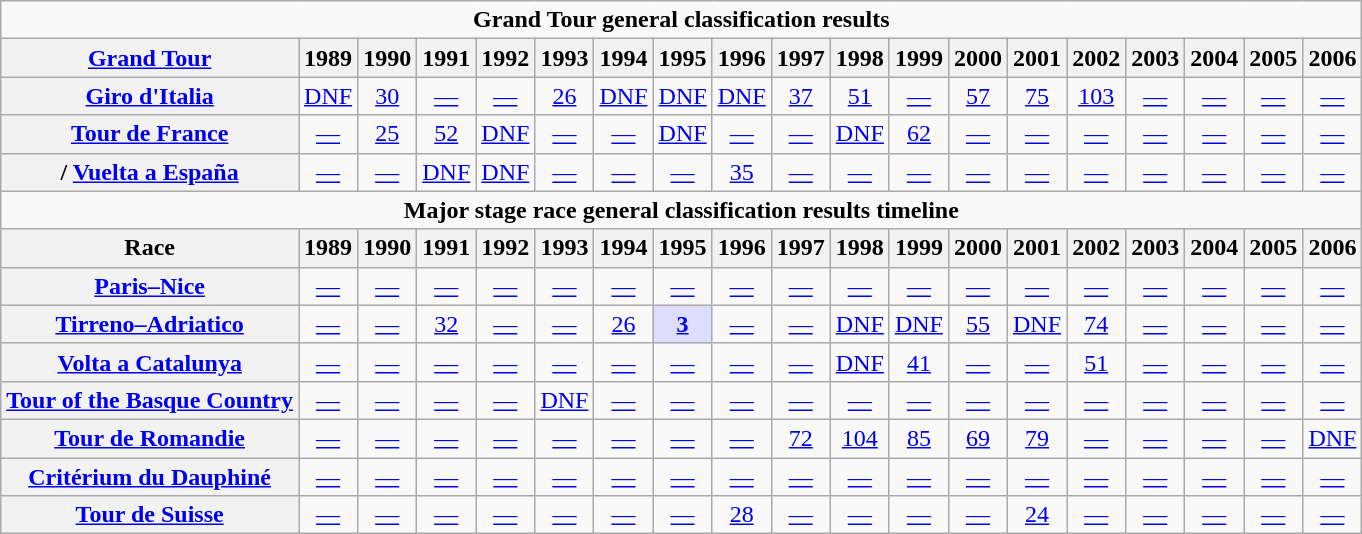<table class="wikitable plainrowheaders">
<tr>
<td colspan=19 align="center"><strong>Grand Tour general classification results</strong></td>
</tr>
<tr>
<th scope="col"><a href='#'>Grand Tour</a></th>
<th scope="col">1989</th>
<th scope="col">1990</th>
<th scope="col">1991</th>
<th scope="col">1992</th>
<th scope="col">1993</th>
<th scope="col">1994</th>
<th scope="col">1995</th>
<th scope="col">1996</th>
<th scope="col">1997</th>
<th scope="col">1998</th>
<th scope="col">1999</th>
<th scope="col">2000</th>
<th scope="col">2001</th>
<th scope="col">2002</th>
<th scope="col">2003</th>
<th scope="col">2004</th>
<th scope="col">2005</th>
<th scope="col">2006</th>
</tr>
<tr style="text-align:center;">
<th scope="row"> <a href='#'>Giro d'Italia</a></th>
<td><a href='#'>DNF</a></td>
<td><a href='#'>30</a></td>
<td><a href='#'>—</a></td>
<td><a href='#'>—</a></td>
<td><a href='#'>26</a></td>
<td><a href='#'>DNF</a></td>
<td><a href='#'>DNF</a></td>
<td><a href='#'>DNF</a></td>
<td><a href='#'>37</a></td>
<td><a href='#'>51</a></td>
<td><a href='#'>—</a></td>
<td><a href='#'>57</a></td>
<td><a href='#'>75</a></td>
<td><a href='#'>103</a></td>
<td><a href='#'>—</a></td>
<td><a href='#'>—</a></td>
<td><a href='#'>—</a></td>
<td><a href='#'>—</a></td>
</tr>
<tr style="text-align:center;">
<th scope="row"> <a href='#'>Tour de France</a></th>
<td><a href='#'>—</a></td>
<td><a href='#'>25</a></td>
<td><a href='#'>52</a></td>
<td><a href='#'>DNF</a></td>
<td><a href='#'>—</a></td>
<td><a href='#'>—</a></td>
<td><a href='#'>DNF</a></td>
<td><a href='#'>—</a></td>
<td><a href='#'>—</a></td>
<td><a href='#'>DNF</a></td>
<td><a href='#'>62</a></td>
<td><a href='#'>—</a></td>
<td><a href='#'>—</a></td>
<td><a href='#'>—</a></td>
<td><a href='#'>—</a></td>
<td><a href='#'>—</a></td>
<td><a href='#'>—</a></td>
<td><a href='#'>—</a></td>
</tr>
<tr style="text-align:center;">
<th scope="row">/ <a href='#'>Vuelta a España</a></th>
<td><a href='#'>—</a></td>
<td><a href='#'>—</a></td>
<td><a href='#'>DNF</a></td>
<td><a href='#'>DNF</a></td>
<td><a href='#'>—</a></td>
<td><a href='#'>—</a></td>
<td><a href='#'>—</a></td>
<td><a href='#'>35</a></td>
<td><a href='#'>—</a></td>
<td><a href='#'>—</a></td>
<td><a href='#'>—</a></td>
<td><a href='#'>—</a></td>
<td><a href='#'>—</a></td>
<td><a href='#'>—</a></td>
<td><a href='#'>—</a></td>
<td><a href='#'>—</a></td>
<td><a href='#'>—</a></td>
<td><a href='#'>—</a></td>
</tr>
<tr>
<td colspan="23" style="text-align:center;"><strong>Major stage race general classification results timeline</strong></td>
</tr>
<tr>
<th scope="col">Race</th>
<th scope="col">1989</th>
<th scope="col">1990</th>
<th scope="col">1991</th>
<th scope="col">1992</th>
<th scope="col">1993</th>
<th scope="col">1994</th>
<th scope="col">1995</th>
<th scope="col">1996</th>
<th scope="col">1997</th>
<th scope="col">1998</th>
<th scope="col">1999</th>
<th scope="col">2000</th>
<th scope="col">2001</th>
<th scope="col">2002</th>
<th scope="col">2003</th>
<th scope="col">2004</th>
<th scope="col">2005</th>
<th scope="col">2006</th>
</tr>
<tr style="text-align:center;">
<th scope="row"> <a href='#'>Paris–Nice</a></th>
<td><a href='#'>—</a></td>
<td><a href='#'>—</a></td>
<td><a href='#'>—</a></td>
<td><a href='#'>—</a></td>
<td><a href='#'>—</a></td>
<td><a href='#'>—</a></td>
<td><a href='#'>—</a></td>
<td><a href='#'>—</a></td>
<td><a href='#'>—</a></td>
<td><a href='#'>—</a></td>
<td><a href='#'>—</a></td>
<td><a href='#'>—</a></td>
<td><a href='#'>—</a></td>
<td><a href='#'>—</a></td>
<td><a href='#'>—</a></td>
<td><a href='#'>—</a></td>
<td><a href='#'>—</a></td>
<td><a href='#'>—</a></td>
</tr>
<tr style="text-align:center;">
<th scope="row"> <a href='#'>Tirreno–Adriatico</a></th>
<td><a href='#'>—</a></td>
<td><a href='#'>—</a></td>
<td><a href='#'>32</a></td>
<td><a href='#'>—</a></td>
<td><a href='#'>—</a></td>
<td><a href='#'>26</a></td>
<td style="background:#ddf;"><a href='#'><strong>3</strong></a></td>
<td><a href='#'>—</a></td>
<td><a href='#'>—</a></td>
<td><a href='#'>DNF</a></td>
<td><a href='#'>DNF</a></td>
<td><a href='#'>55</a></td>
<td><a href='#'>DNF</a></td>
<td><a href='#'>74</a></td>
<td><a href='#'>—</a></td>
<td><a href='#'>—</a></td>
<td><a href='#'>—</a></td>
<td><a href='#'>—</a></td>
</tr>
<tr style="text-align:center;">
<th scope="row"> <a href='#'>Volta a Catalunya</a></th>
<td><a href='#'>—</a></td>
<td><a href='#'>—</a></td>
<td><a href='#'>—</a></td>
<td><a href='#'>—</a></td>
<td><a href='#'>—</a></td>
<td><a href='#'>—</a></td>
<td><a href='#'>—</a></td>
<td><a href='#'>—</a></td>
<td><a href='#'>—</a></td>
<td><a href='#'>DNF</a></td>
<td><a href='#'>41</a></td>
<td><a href='#'>—</a></td>
<td><a href='#'>—</a></td>
<td><a href='#'>51</a></td>
<td><a href='#'>—</a></td>
<td><a href='#'>—</a></td>
<td><a href='#'>—</a></td>
<td><a href='#'>—</a></td>
</tr>
<tr style="text-align:center;">
<th scope="row"> <a href='#'>Tour of the Basque Country</a></th>
<td><a href='#'>—</a></td>
<td><a href='#'>—</a></td>
<td><a href='#'>—</a></td>
<td><a href='#'>—</a></td>
<td><a href='#'>DNF</a></td>
<td><a href='#'>—</a></td>
<td><a href='#'>—</a></td>
<td><a href='#'>—</a></td>
<td><a href='#'>—</a></td>
<td><a href='#'>—</a></td>
<td><a href='#'>—</a></td>
<td><a href='#'>—</a></td>
<td><a href='#'>—</a></td>
<td><a href='#'>—</a></td>
<td><a href='#'>—</a></td>
<td><a href='#'>—</a></td>
<td><a href='#'>—</a></td>
<td><a href='#'>—</a></td>
</tr>
<tr style="text-align:center;">
<th scope="row"> <a href='#'>Tour de Romandie</a></th>
<td><a href='#'>—</a></td>
<td><a href='#'>—</a></td>
<td><a href='#'>—</a></td>
<td><a href='#'>—</a></td>
<td><a href='#'>—</a></td>
<td><a href='#'>—</a></td>
<td><a href='#'>—</a></td>
<td><a href='#'>—</a></td>
<td><a href='#'>72</a></td>
<td><a href='#'>104</a></td>
<td><a href='#'>85</a></td>
<td><a href='#'>69</a></td>
<td><a href='#'>79</a></td>
<td><a href='#'>—</a></td>
<td><a href='#'>—</a></td>
<td><a href='#'>—</a></td>
<td><a href='#'>—</a></td>
<td><a href='#'>DNF</a></td>
</tr>
<tr style="text-align:center;">
<th scope="row"> <a href='#'>Critérium du Dauphiné</a></th>
<td><a href='#'>—</a></td>
<td><a href='#'>—</a></td>
<td><a href='#'>—</a></td>
<td><a href='#'>—</a></td>
<td><a href='#'>—</a></td>
<td><a href='#'>—</a></td>
<td><a href='#'>—</a></td>
<td><a href='#'>—</a></td>
<td><a href='#'>—</a></td>
<td><a href='#'>—</a></td>
<td><a href='#'>—</a></td>
<td><a href='#'>—</a></td>
<td><a href='#'>—</a></td>
<td><a href='#'>—</a></td>
<td><a href='#'>—</a></td>
<td><a href='#'>—</a></td>
<td><a href='#'>—</a></td>
<td><a href='#'>—</a></td>
</tr>
<tr style="text-align:center;">
<th scope="row"> <a href='#'>Tour de Suisse</a></th>
<td><a href='#'>—</a></td>
<td><a href='#'>—</a></td>
<td><a href='#'>—</a></td>
<td><a href='#'>—</a></td>
<td><a href='#'>—</a></td>
<td><a href='#'>—</a></td>
<td><a href='#'>—</a></td>
<td><a href='#'>28</a></td>
<td><a href='#'>—</a></td>
<td><a href='#'>—</a></td>
<td><a href='#'>—</a></td>
<td><a href='#'>—</a></td>
<td><a href='#'>24</a></td>
<td><a href='#'>—</a></td>
<td><a href='#'>—</a></td>
<td><a href='#'>—</a></td>
<td><a href='#'>—</a></td>
<td><a href='#'>—</a></td>
</tr>
</table>
